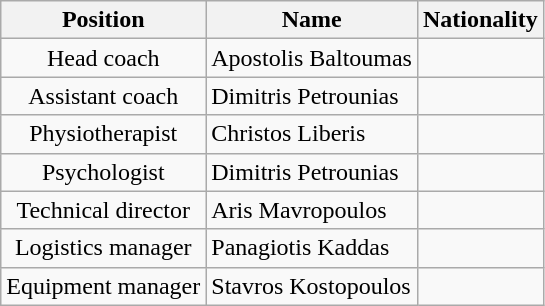<table class="wikitable" style="text-align:center;margin-left:1em">
<tr>
<th>Position</th>
<th>Name</th>
<th>Nationality</th>
</tr>
<tr>
<td>Head coach</td>
<td style="text-align:left;">Apostolis Baltoumas</td>
<td></td>
</tr>
<tr>
<td>Assistant coach</td>
<td style="text-align:left;">Dimitris Petrounias</td>
<td></td>
</tr>
<tr>
<td>Physiotherapist</td>
<td style="text-align:left;">Christos Liberis</td>
<td></td>
</tr>
<tr>
<td>Psychologist</td>
<td style="text-align:left;">Dimitris Petrounias</td>
<td></td>
</tr>
<tr>
<td>Technical director</td>
<td style="text-align:left;">Aris Mavropoulos</td>
<td></td>
</tr>
<tr>
<td>Logistics manager</td>
<td style="text-align:left;">Panagiotis Kaddas</td>
<td></td>
</tr>
<tr>
<td>Equipment manager</td>
<td style="text-align:left;">Stavros Kostopoulos</td>
<td></td>
</tr>
</table>
